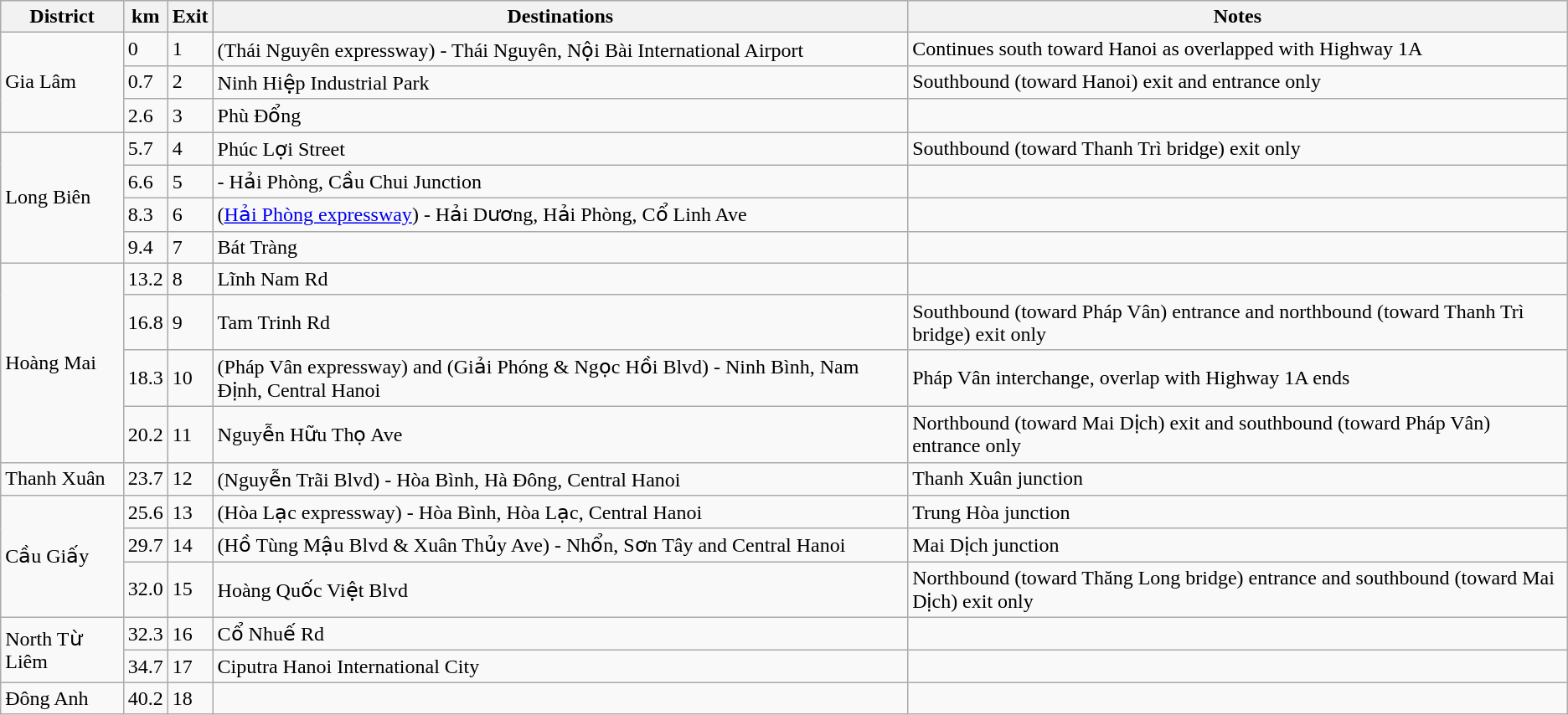<table class="wikitable">
<tr>
<th>District</th>
<th>km</th>
<th>Exit</th>
<th>Destinations</th>
<th>Notes</th>
</tr>
<tr>
<td rowspan="3">Gia Lâm</td>
<td>0</td>
<td>1</td>
<td> (Thái Nguyên expressway) - Thái Nguyên, Nội Bài International Airport</td>
<td>Continues south toward Hanoi as overlapped with Highway 1A</td>
</tr>
<tr>
<td>0.7</td>
<td>2</td>
<td>Ninh Hiệp Industrial Park</td>
<td>Southbound (toward Hanoi) exit and entrance only</td>
</tr>
<tr>
<td>2.6</td>
<td>3</td>
<td>Phù Đổng</td>
<td></td>
</tr>
<tr>
<td rowspan="4">Long Biên</td>
<td>5.7</td>
<td>4</td>
<td>Phúc Lợi Street</td>
<td>Southbound (toward Thanh Trì bridge) exit only</td>
</tr>
<tr>
<td>6.6</td>
<td>5</td>
<td>  - Hải Phòng, Cầu Chui Junction</td>
<td></td>
</tr>
<tr>
<td>8.3</td>
<td>6</td>
<td> (<a href='#'>Hải Phòng expressway</a>) - Hải Dương, Hải Phòng, Cổ Linh Ave</td>
<td></td>
</tr>
<tr>
<td>9.4</td>
<td>7</td>
<td>Bát Tràng</td>
<td></td>
</tr>
<tr>
<td rowspan="4">Hoàng Mai</td>
<td>13.2</td>
<td>8</td>
<td>Lĩnh Nam Rd</td>
<td></td>
</tr>
<tr>
<td>16.8</td>
<td>9</td>
<td>Tam Trinh Rd</td>
<td>Southbound (toward Pháp Vân) entrance and northbound (toward Thanh Trì bridge) exit only</td>
</tr>
<tr>
<td>18.3</td>
<td>10</td>
<td> (Pháp Vân expressway) and  (Giải Phóng & Ngọc Hồi Blvd) - Ninh Bình, Nam Định, Central Hanoi</td>
<td>Pháp Vân interchange, overlap with Highway 1A ends</td>
</tr>
<tr>
<td>20.2</td>
<td>11</td>
<td>Nguyễn Hữu Thọ Ave</td>
<td>Northbound (toward Mai Dịch) exit and southbound (toward Pháp Vân) entrance only</td>
</tr>
<tr>
<td>Thanh Xuân</td>
<td>23.7</td>
<td>12</td>
<td> (Nguyễn Trãi Blvd) - Hòa Bình, Hà Đông, Central Hanoi</td>
<td>Thanh Xuân junction</td>
</tr>
<tr>
<td rowspan="3">Cầu Giấy</td>
<td>25.6</td>
<td>13</td>
<td> (Hòa Lạc expressway) - Hòa Bình, Hòa Lạc, Central Hanoi</td>
<td>Trung Hòa junction</td>
</tr>
<tr>
<td>29.7</td>
<td>14</td>
<td> (Hồ Tùng Mậu Blvd & Xuân Thủy Ave) - Nhổn, Sơn Tây and Central Hanoi</td>
<td>Mai Dịch junction</td>
</tr>
<tr>
<td>32.0</td>
<td>15</td>
<td>Hoàng Quốc Việt Blvd</td>
<td>Northbound (toward Thăng Long bridge) entrance and southbound (toward Mai Dịch) exit only</td>
</tr>
<tr>
<td rowspan="2">North Từ Liêm</td>
<td>32.3</td>
<td>16</td>
<td>Cổ Nhuế Rd</td>
<td></td>
</tr>
<tr>
<td>34.7</td>
<td>17</td>
<td>Ciputra Hanoi International City</td>
<td></td>
</tr>
<tr>
<td>Đông Anh</td>
<td>40.2</td>
<td>18</td>
<td></td>
<td></td>
</tr>
</table>
